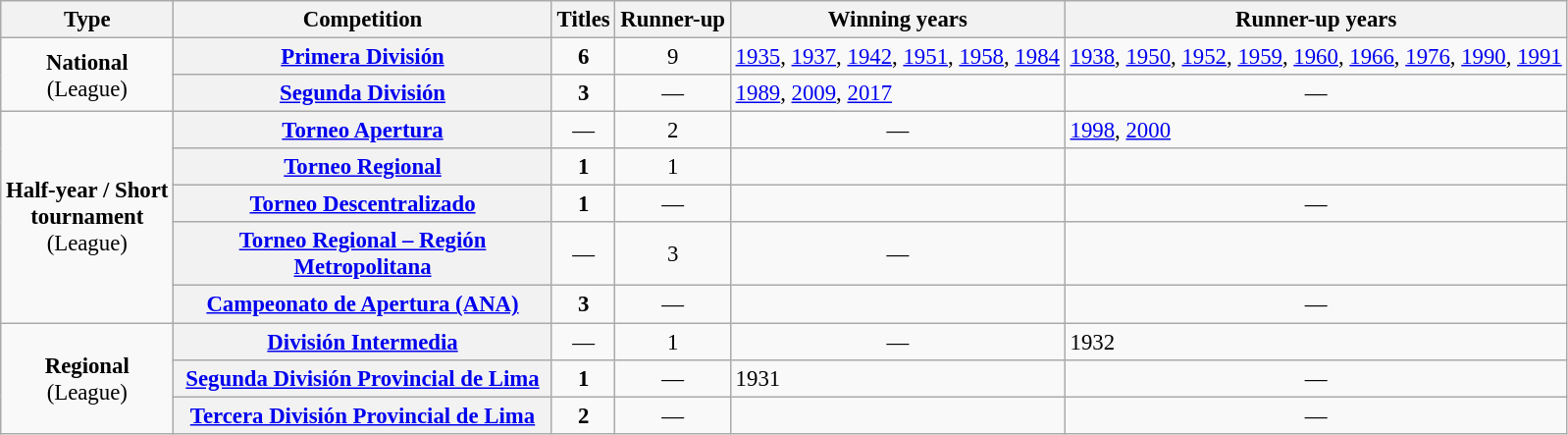<table class="wikitable plainrowheaders" style="font-size:95%; text-align:center;">
<tr>
<th>Type</th>
<th width=250px>Competition</th>
<th>Titles</th>
<th>Runner-up</th>
<th>Winning years</th>
<th>Runner-up years</th>
</tr>
<tr>
<td rowspan=2><strong>National</strong><br>(League)</td>
<th scope="col"><a href='#'>Primera División</a></th>
<td><strong>6</strong></td>
<td>9</td>
<td align="left"><a href='#'>1935</a>, <a href='#'>1937</a>, <a href='#'>1942</a>, <a href='#'>1951</a>, <a href='#'>1958</a>, <a href='#'>1984</a></td>
<td align="left"><a href='#'>1938</a>, <a href='#'>1950</a>, <a href='#'>1952</a>, <a href='#'>1959</a>, <a href='#'>1960</a>, <a href='#'>1966</a>, <a href='#'>1976</a>, <a href='#'>1990</a>, <a href='#'>1991</a></td>
</tr>
<tr>
<th><a href='#'>Segunda División</a></th>
<td><strong>3</strong></td>
<td style="text-align:center;">—</td>
<td align="left"><a href='#'>1989</a>, <a href='#'>2009</a>, <a href='#'>2017</a></td>
<td style="text-align:center;">—</td>
</tr>
<tr>
<td rowspan=5><strong>Half-year / Short<br>tournament</strong><br>(League)</td>
<th scope=col><a href='#'>Torneo Apertura</a></th>
<td style="text-align:center;">—</td>
<td>2</td>
<td style="text-align:center;">—</td>
<td align="left"><a href='#'>1998</a>, <a href='#'>2000</a></td>
</tr>
<tr>
<th scope="col"><a href='#'>Torneo Regional</a></th>
<td><strong>1</strong></td>
<td>1</td>
<td></td>
<td></td>
</tr>
<tr>
<th scope="col"><a href='#'>Torneo Descentralizado</a></th>
<td><strong>1</strong></td>
<td style="text-align:center;">—</td>
<td></td>
<td style="text-align:center;">—</td>
</tr>
<tr>
<th scope=col><a href='#'>Torneo Regional – Región Metropolitana</a></th>
<td style="text-align:center;">—</td>
<td>3</td>
<td style="text-align:center;">—</td>
<td></td>
</tr>
<tr>
<th scope=col><a href='#'>Campeonato de Apertura (ANA)</a></th>
<td><strong>3</strong></td>
<td style="text-align:center;">—</td>
<td></td>
<td style="text-align:center;">—</td>
</tr>
<tr>
<td rowspan="3"><strong>Regional</strong><br>(League)</td>
<th scope="col"><a href='#'>División Intermedia</a></th>
<td style="text-align:center;">—</td>
<td>1</td>
<td style="text-align:center;">—</td>
<td align="left">1932</td>
</tr>
<tr>
<th scope="col"><a href='#'>Segunda División Provincial de Lima</a></th>
<td><strong>1</strong></td>
<td style="text-align:center;">—</td>
<td align="left">1931</td>
<td style="text-align:center;">—</td>
</tr>
<tr>
<th><a href='#'>Tercera División Provincial de Lima</a></th>
<td><strong>2</strong></td>
<td style="text-align:center;">—</td>
<td></td>
<td style="text-align:center;">—</td>
</tr>
</table>
